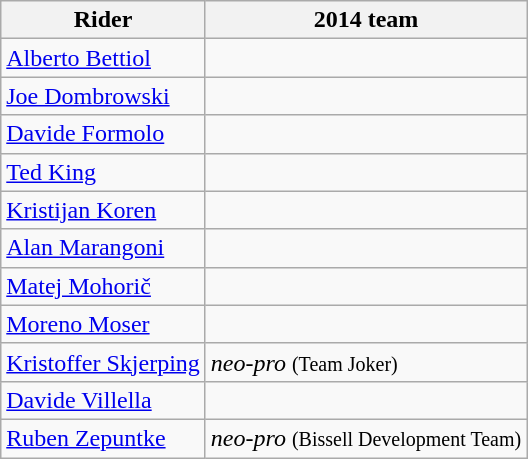<table class="wikitable">
<tr>
<th>Rider</th>
<th>2014 team</th>
</tr>
<tr>
<td><a href='#'>Alberto Bettiol</a></td>
<td></td>
</tr>
<tr>
<td><a href='#'>Joe Dombrowski</a></td>
<td></td>
</tr>
<tr>
<td><a href='#'>Davide Formolo</a></td>
<td></td>
</tr>
<tr>
<td><a href='#'>Ted King</a></td>
<td></td>
</tr>
<tr>
<td><a href='#'>Kristijan Koren</a></td>
<td></td>
</tr>
<tr>
<td><a href='#'>Alan Marangoni</a></td>
<td></td>
</tr>
<tr>
<td><a href='#'>Matej Mohorič</a></td>
<td></td>
</tr>
<tr>
<td><a href='#'>Moreno Moser</a></td>
<td></td>
</tr>
<tr>
<td><a href='#'>Kristoffer Skjerping</a></td>
<td><em>neo-pro</em> <small>(Team Joker)</small></td>
</tr>
<tr>
<td><a href='#'>Davide Villella</a></td>
<td></td>
</tr>
<tr>
<td><a href='#'>Ruben Zepuntke</a></td>
<td><em>neo-pro</em> <small>(Bissell Development Team)</small></td>
</tr>
</table>
